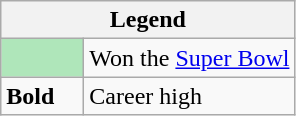<table class="wikitable">
<tr>
<th colspan="2">Legend</th>
</tr>
<tr>
<td style="background:#afe6ba; width:3em;"></td>
<td>Won the <a href='#'>Super Bowl</a></td>
</tr>
<tr>
<td><strong>Bold</strong></td>
<td>Career high</td>
</tr>
</table>
